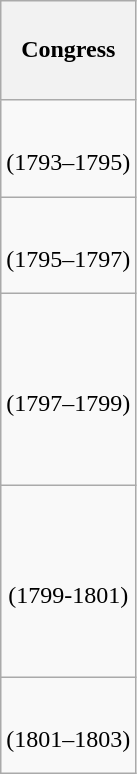<table class="wikitable" style="float:left; margin:0; margin-right:-0.5px; margin-top:14px; text-align:center;">
<tr style="white-space:nowrap; height:4.1em;">
<th>Congress</th>
</tr>
<tr style="white-space:nowrap; height:4.1em;">
<td><strong></strong><br>(1793–1795)</td>
</tr>
<tr style="white-space:nowrap; height:4em">
<td><strong></strong><br>(1795–1797)</td>
</tr>
<tr style="white-space:nowrap; height:8em">
<td><strong></strong><br>(1797–1799)</td>
</tr>
<tr style="white-space:nowrap; height:8em">
<td><strong></strong><br>(1799-1801)</td>
</tr>
<tr style="white-space:nowrap; height:4em">
<td><strong></strong><br>(1801–1803)</td>
</tr>
</table>
